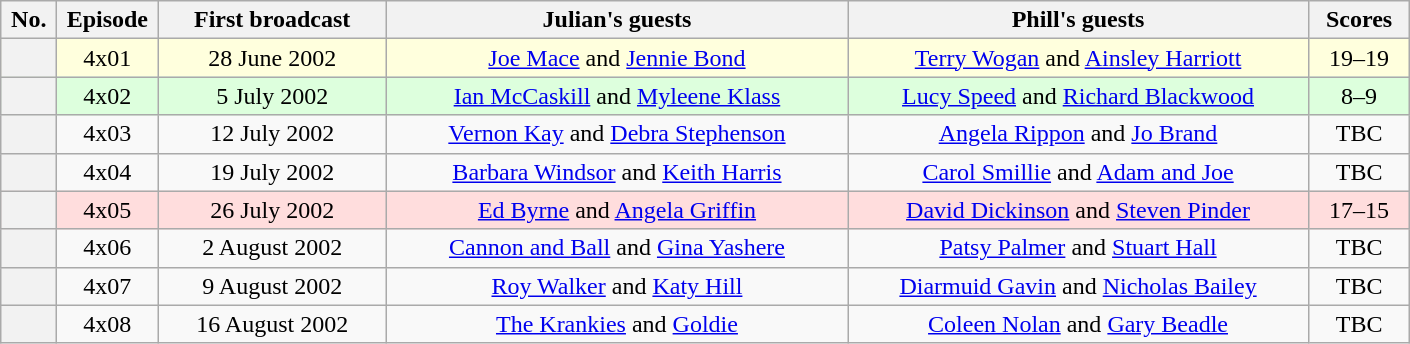<table class="wikitable plainrowheaders"  style="text-align:center;">
<tr>
<th scope"col" style="width:30px;">No.</th>
<th scope"col" style="width:60px;">Episode</th>
<th scope"col" style="width:145px;">First broadcast</th>
<th scope"col" style="width:300px;">Julian's guests</th>
<th scope"col" style="width:300px;">Phill's guests</th>
<th scope"col" style="width:60px;">Scores</th>
</tr>
<tr style="background:#ffd;">
<th scope="row"></th>
<td>4x01</td>
<td>28 June 2002</td>
<td><a href='#'>Joe Mace</a> and <a href='#'>Jennie Bond</a></td>
<td><a href='#'>Terry Wogan</a> and <a href='#'>Ainsley Harriott</a></td>
<td>19–19</td>
</tr>
<tr style="background:#dfd;">
<th scope="row"></th>
<td>4x02</td>
<td>5 July 2002</td>
<td><a href='#'>Ian McCaskill</a> and <a href='#'>Myleene Klass</a></td>
<td><a href='#'>Lucy Speed</a> and <a href='#'>Richard Blackwood</a></td>
<td>8–9</td>
</tr>
<tr>
<th scope="row"></th>
<td>4x03</td>
<td>12 July 2002</td>
<td><a href='#'>Vernon Kay</a> and <a href='#'>Debra Stephenson</a></td>
<td><a href='#'>Angela Rippon</a> and <a href='#'>Jo Brand</a></td>
<td>TBC</td>
</tr>
<tr>
<th scope="row"></th>
<td>4x04</td>
<td>19 July 2002</td>
<td><a href='#'>Barbara Windsor</a> and <a href='#'>Keith Harris</a></td>
<td><a href='#'>Carol Smillie</a> and <a href='#'>Adam and Joe</a></td>
<td>TBC</td>
</tr>
<tr style="background:#fdd;">
<th scope="row"></th>
<td>4x05</td>
<td>26 July 2002</td>
<td><a href='#'>Ed Byrne</a> and <a href='#'>Angela Griffin</a></td>
<td><a href='#'>David Dickinson</a> and <a href='#'>Steven Pinder</a></td>
<td>17–15</td>
</tr>
<tr>
<th scope="row"></th>
<td>4x06</td>
<td>2 August 2002</td>
<td><a href='#'>Cannon and Ball</a> and <a href='#'>Gina Yashere</a></td>
<td><a href='#'>Patsy Palmer</a> and <a href='#'>Stuart Hall</a></td>
<td>TBC</td>
</tr>
<tr>
<th scope="row"></th>
<td>4x07</td>
<td>9 August 2002</td>
<td><a href='#'>Roy Walker</a> and <a href='#'>Katy Hill</a></td>
<td><a href='#'>Diarmuid Gavin</a> and <a href='#'>Nicholas Bailey</a></td>
<td>TBC</td>
</tr>
<tr>
<th scope="row"></th>
<td>4x08</td>
<td>16 August 2002</td>
<td><a href='#'>The Krankies</a> and <a href='#'>Goldie</a></td>
<td><a href='#'>Coleen Nolan</a> and <a href='#'>Gary Beadle</a></td>
<td>TBC</td>
</tr>
</table>
